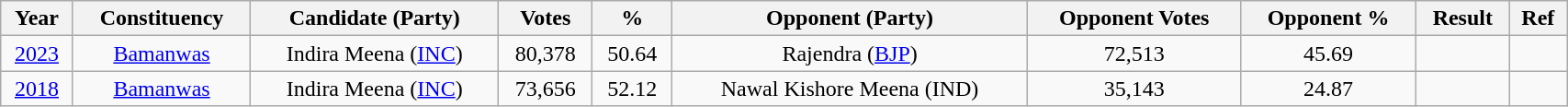<table class="wikitable" style="width:90%; text-align: center;">
<tr>
<th>Year</th>
<th>Constituency</th>
<th>Candidate (Party)</th>
<th>Votes</th>
<th>%</th>
<th>Opponent (Party)</th>
<th>Opponent Votes</th>
<th>Opponent %</th>
<th>Result</th>
<th>Ref</th>
</tr>
<tr>
<td><a href='#'>2023</a></td>
<td><a href='#'>Bamanwas</a></td>
<td>Indira Meena (<a href='#'>INC</a>) </td>
<td>80,378</td>
<td>50.64</td>
<td>Rajendra (<a href='#'>BJP</a>) </td>
<td>72,513</td>
<td>45.69</td>
<td></td>
<td></td>
</tr>
<tr>
<td><a href='#'>2018</a></td>
<td><a href='#'>Bamanwas</a></td>
<td>Indira Meena (<a href='#'>INC</a>) </td>
<td>73,656</td>
<td>52.12</td>
<td>Nawal Kishore Meena (IND)</td>
<td>35,143</td>
<td>24.87</td>
<td></td>
<td></td>
</tr>
</table>
